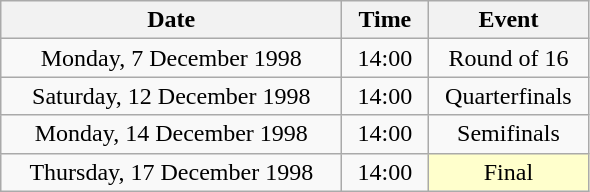<table class = "wikitable" style="text-align:center;">
<tr>
<th width=220>Date</th>
<th width=50>Time</th>
<th width=100>Event</th>
</tr>
<tr>
<td>Monday, 7 December 1998</td>
<td>14:00</td>
<td>Round of 16</td>
</tr>
<tr>
<td>Saturday, 12 December 1998</td>
<td>14:00</td>
<td>Quarterfinals</td>
</tr>
<tr>
<td>Monday, 14 December 1998</td>
<td>14:00</td>
<td>Semifinals</td>
</tr>
<tr>
<td>Thursday, 17 December 1998</td>
<td>14:00</td>
<td bgcolor=ffffcc>Final</td>
</tr>
</table>
